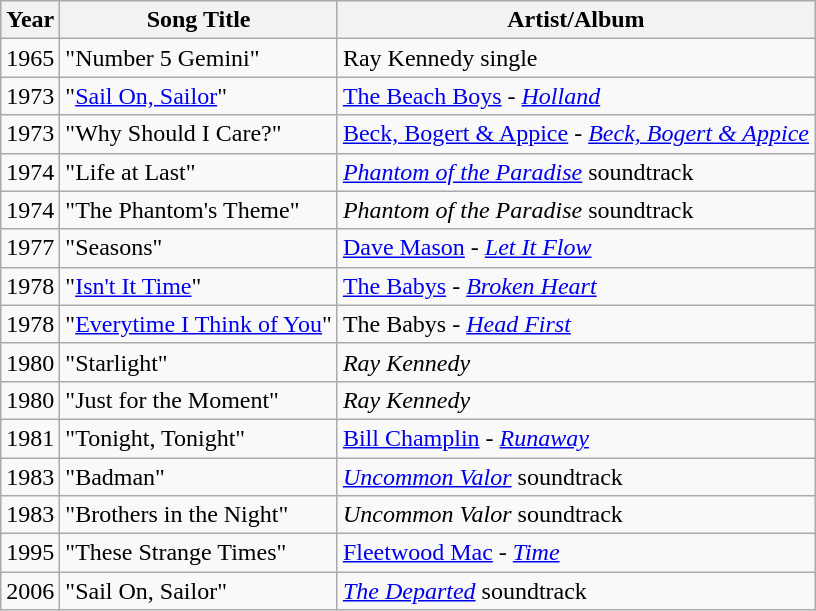<table class="wikitable">
<tr>
<th>Year</th>
<th>Song Title</th>
<th>Artist/Album</th>
</tr>
<tr>
<td>1965</td>
<td>"Number 5 Gemini"</td>
<td>Ray Kennedy single</td>
</tr>
<tr>
<td>1973</td>
<td>"<a href='#'>Sail On, Sailor</a>"</td>
<td><a href='#'>The Beach Boys</a> - <em><a href='#'>Holland</a></em></td>
</tr>
<tr>
<td>1973</td>
<td>"Why Should I Care?"</td>
<td><a href='#'>Beck, Bogert & Appice</a> - <em><a href='#'>Beck, Bogert & Appice</a></em></td>
</tr>
<tr>
<td>1974</td>
<td>"Life at Last"</td>
<td><em><a href='#'>Phantom of the Paradise</a></em> soundtrack</td>
</tr>
<tr>
<td>1974</td>
<td>"The Phantom's Theme"</td>
<td><em>Phantom of the Paradise</em> soundtrack</td>
</tr>
<tr>
<td>1977</td>
<td>"Seasons"</td>
<td><a href='#'>Dave Mason</a> - <em><a href='#'>Let It Flow</a></em></td>
</tr>
<tr>
<td>1978</td>
<td>"<a href='#'>Isn't It Time</a>"</td>
<td><a href='#'>The Babys</a> - <em><a href='#'>Broken Heart</a></em></td>
</tr>
<tr>
<td>1978</td>
<td>"<a href='#'>Everytime I Think of You</a>"</td>
<td>The Babys - <em><a href='#'>Head First</a></em></td>
</tr>
<tr>
<td>1980</td>
<td>"Starlight"</td>
<td><em>Ray Kennedy</em></td>
</tr>
<tr>
<td>1980</td>
<td>"Just for the Moment"</td>
<td><em>Ray Kennedy</em></td>
</tr>
<tr>
<td>1981</td>
<td>"Tonight, Tonight"</td>
<td><a href='#'>Bill Champlin</a> - <em><a href='#'>Runaway</a></em></td>
</tr>
<tr>
<td>1983</td>
<td>"Badman"</td>
<td><em><a href='#'>Uncommon Valor</a></em> soundtrack</td>
</tr>
<tr>
<td>1983</td>
<td>"Brothers in the Night"</td>
<td><em>Uncommon Valor</em> soundtrack</td>
</tr>
<tr>
<td>1995</td>
<td>"These Strange Times"</td>
<td><a href='#'>Fleetwood Mac</a> - <em><a href='#'>Time</a></em></td>
</tr>
<tr>
<td>2006</td>
<td>"Sail On, Sailor"</td>
<td><em><a href='#'>The Departed</a></em> soundtrack</td>
</tr>
</table>
